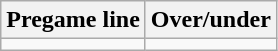<table class="wikitable">
<tr align="center">
<th style=>Pregame line</th>
<th style=>Over/under</th>
</tr>
<tr align="center">
<td></td>
<td></td>
</tr>
</table>
